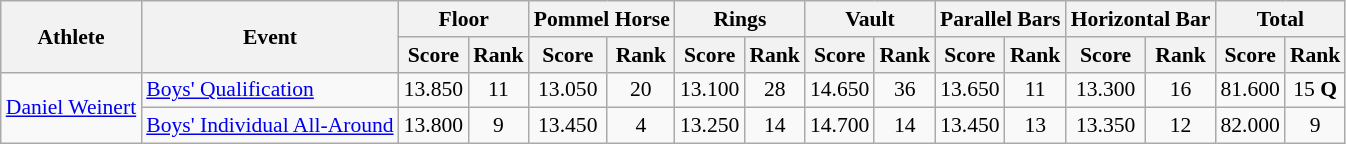<table class="wikitable" border="1" style="font-size:90%">
<tr>
<th rowspan=2>Athlete</th>
<th rowspan=2>Event</th>
<th colspan=2>Floor</th>
<th colspan=2>Pommel Horse</th>
<th colspan=2>Rings</th>
<th colspan=2>Vault</th>
<th colspan=2>Parallel Bars</th>
<th colspan=2>Horizontal Bar</th>
<th colspan=2>Total</th>
</tr>
<tr>
<th>Score</th>
<th>Rank</th>
<th>Score</th>
<th>Rank</th>
<th>Score</th>
<th>Rank</th>
<th>Score</th>
<th>Rank</th>
<th>Score</th>
<th>Rank</th>
<th>Score</th>
<th>Rank</th>
<th>Score</th>
<th>Rank</th>
</tr>
<tr>
<td rowspan=2><a href='#'>Daniel Weinert</a></td>
<td><a href='#'>Boys' Qualification</a></td>
<td align=center>13.850</td>
<td align=center>11</td>
<td align=center>13.050</td>
<td align=center>20</td>
<td align=center>13.100</td>
<td align=center>28</td>
<td align=center>14.650</td>
<td align=center>36</td>
<td align=center>13.650</td>
<td align=center>11</td>
<td align=center>13.300</td>
<td align=center>16</td>
<td align=center>81.600</td>
<td align=center>15 <strong>Q</strong></td>
</tr>
<tr>
<td><a href='#'>Boys' Individual All-Around</a></td>
<td align=center>13.800</td>
<td align=center>9</td>
<td align=center>13.450</td>
<td align=center>4</td>
<td align=center>13.250</td>
<td align=center>14</td>
<td align=center>14.700</td>
<td align=center>14</td>
<td align=center>13.450</td>
<td align=center>13</td>
<td align=center>13.350</td>
<td align=center>12</td>
<td align=center>82.000</td>
<td align=center>9</td>
</tr>
</table>
